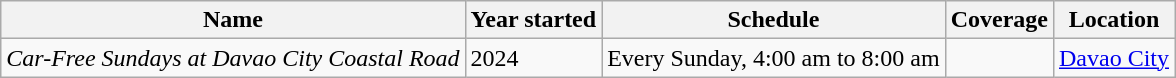<table class="wikitable sortable">
<tr>
<th>Name</th>
<th>Year started</th>
<th class="unsortable">Schedule</th>
<th class="unsortable">Coverage</th>
<th>Location</th>
</tr>
<tr>
<td><em>Car-Free Sundays at Davao City Coastal Road</em></td>
<td>2024</td>
<td>Every Sunday, 4:00 am to 8:00 am</td>
<td></td>
<td data-sort-value="Davao City, Coastal Road"><a href='#'>Davao City</a></td>
</tr>
</table>
